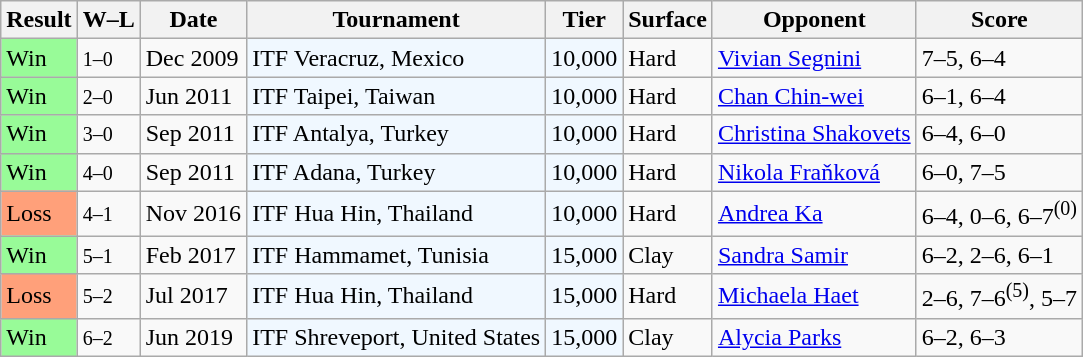<table class="sortable wikitable">
<tr>
<th>Result</th>
<th class="unsortable">W–L</th>
<th>Date</th>
<th>Tournament</th>
<th>Tier</th>
<th>Surface</th>
<th>Opponent</th>
<th class="unsortable">Score</th>
</tr>
<tr>
<td style="background:#98fb98;">Win</td>
<td><small>1–0</small></td>
<td>Dec 2009</td>
<td style="background:#f0f8ff;">ITF Veracruz, Mexico</td>
<td style="background:#f0f8ff;">10,000</td>
<td>Hard</td>
<td> <a href='#'>Vivian Segnini</a></td>
<td>7–5, 6–4</td>
</tr>
<tr>
<td style="background:#98fb98;">Win</td>
<td><small>2–0</small></td>
<td>Jun 2011</td>
<td style="background:#f0f8ff;">ITF Taipei, Taiwan</td>
<td style="background:#f0f8ff;">10,000</td>
<td>Hard</td>
<td> <a href='#'>Chan Chin-wei</a></td>
<td>6–1, 6–4</td>
</tr>
<tr>
<td style="background:#98fb98;">Win</td>
<td><small>3–0</small></td>
<td>Sep 2011</td>
<td style="background:#f0f8ff;">ITF Antalya, Turkey</td>
<td style="background:#f0f8ff;">10,000</td>
<td>Hard</td>
<td> <a href='#'>Christina Shakovets</a></td>
<td>6–4, 6–0</td>
</tr>
<tr>
<td style="background:#98fb98;">Win</td>
<td><small>4–0</small></td>
<td>Sep 2011</td>
<td style="background:#f0f8ff;">ITF Adana, Turkey</td>
<td style="background:#f0f8ff;">10,000</td>
<td>Hard</td>
<td> <a href='#'>Nikola Fraňková</a></td>
<td>6–0, 7–5</td>
</tr>
<tr>
<td style="background:#ffa07a;">Loss</td>
<td><small>4–1</small></td>
<td>Nov 2016</td>
<td style="background:#f0f8ff;">ITF Hua Hin, Thailand</td>
<td style="background:#f0f8ff;">10,000</td>
<td>Hard</td>
<td> <a href='#'>Andrea Ka</a></td>
<td>6–4, 0–6, 6–7<sup>(0)</sup></td>
</tr>
<tr>
<td style="background:#98fb98;">Win</td>
<td><small>5–1</small></td>
<td>Feb 2017</td>
<td style="background:#f0f8ff;">ITF Hammamet, Tunisia</td>
<td style="background:#f0f8ff;">15,000</td>
<td>Clay</td>
<td> <a href='#'>Sandra Samir</a></td>
<td>6–2, 2–6, 6–1</td>
</tr>
<tr>
<td style="background:#ffa07a;">Loss</td>
<td><small>5–2</small></td>
<td>Jul 2017</td>
<td style="background:#f0f8ff;">ITF Hua Hin, Thailand</td>
<td style="background:#f0f8ff;">15,000</td>
<td>Hard</td>
<td> <a href='#'>Michaela Haet</a></td>
<td>2–6, 7–6<sup>(5)</sup>, 5–7</td>
</tr>
<tr>
<td style="background:#98fb98;">Win</td>
<td><small>6–2</small></td>
<td>Jun 2019</td>
<td style="background:#f0f8ff;">ITF Shreveport, United States</td>
<td style="background:#f0f8ff;">15,000</td>
<td>Clay</td>
<td> <a href='#'>Alycia Parks</a></td>
<td>6–2, 6–3</td>
</tr>
</table>
